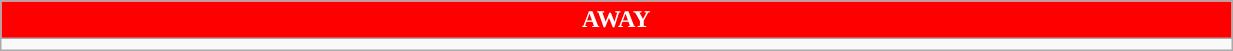<table class="wikitable collapsible collapsed" style="width:65%">
<tr>
<th colspan=16 ! style="color:#FFFFFF; background:#FF0000">AWAY</th>
</tr>
<tr>
<td></td>
</tr>
</table>
